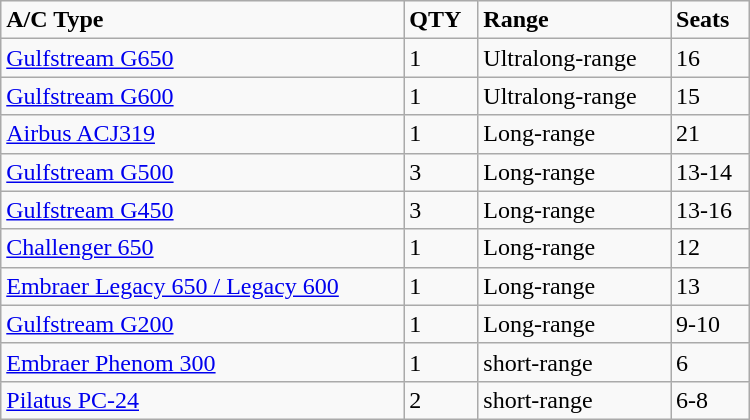<table class="wikitable sortable" style="text-align: left; width: 500px; height: 200px;">
<tr>
<td><strong>A/C Type</strong></td>
<td><strong>QTY</strong></td>
<td><strong>Range</strong></td>
<td><strong>Seats</strong></td>
</tr>
<tr>
<td><a href='#'>Gulfstream G650</a></td>
<td>1</td>
<td align="left">Ultralong-range</td>
<td>16</td>
</tr>
<tr>
<td><a href='#'>Gulfstream G600</a></td>
<td>1</td>
<td align="left">Ultralong-range</td>
<td>15</td>
</tr>
<tr>
<td><a href='#'>Airbus ACJ319</a></td>
<td>1</td>
<td align="left">Long-range</td>
<td>21</td>
</tr>
<tr>
<td><a href='#'>Gulfstream G500</a></td>
<td>3</td>
<td align="left">Long-range</td>
<td>13-14</td>
</tr>
<tr>
<td><a href='#'>Gulfstream G450</a></td>
<td>3</td>
<td align="left">Long-range</td>
<td>13-16</td>
</tr>
<tr>
<td><a href='#'>Challenger 650</a></td>
<td>1</td>
<td>Long-range</td>
<td>12</td>
</tr>
<tr>
<td><a href='#'>Embraer Legacy 650 / Legacy 600</a></td>
<td>1</td>
<td align="left">Long-range</td>
<td>13</td>
</tr>
<tr>
<td><a href='#'>Gulfstream G200</a></td>
<td>1</td>
<td align="left">Long-range</td>
<td>9-10</td>
</tr>
<tr>
<td><a href='#'>Embraer Phenom 300</a></td>
<td>1</td>
<td align="left">short-range</td>
<td>6</td>
</tr>
<tr>
<td><a href='#'>Pilatus PC-24</a></td>
<td>2</td>
<td align="left">short-range</td>
<td>6-8</td>
</tr>
</table>
